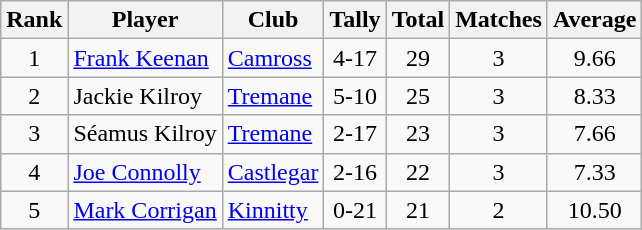<table class="wikitable">
<tr>
<th>Rank</th>
<th>Player</th>
<th>Club</th>
<th>Tally</th>
<th>Total</th>
<th>Matches</th>
<th>Average</th>
</tr>
<tr>
<td rowspan="1" style="text-align:center;">1</td>
<td><a href='#'>Frank Keenan</a></td>
<td><a href='#'>Camross</a></td>
<td align=center>4-17</td>
<td align=center>29</td>
<td align=center>3</td>
<td align=center>9.66</td>
</tr>
<tr>
<td rowspan="1" style="text-align:center;">2</td>
<td>Jackie Kilroy</td>
<td><a href='#'>Tremane</a></td>
<td align=center>5-10</td>
<td align=center>25</td>
<td align=center>3</td>
<td align=center>8.33</td>
</tr>
<tr>
<td rowspan="1" style="text-align:center;">3</td>
<td>Séamus Kilroy</td>
<td><a href='#'>Tremane</a></td>
<td align=center>2-17</td>
<td align=center>23</td>
<td align=center>3</td>
<td align=center>7.66</td>
</tr>
<tr>
<td rowspan="1" style="text-align:center;">4</td>
<td><a href='#'>Joe Connolly</a></td>
<td><a href='#'>Castlegar</a></td>
<td align=center>2-16</td>
<td align=center>22</td>
<td align=center>3</td>
<td align=center>7.33</td>
</tr>
<tr>
<td rowspan="1" style="text-align:center;">5</td>
<td><a href='#'>Mark Corrigan</a></td>
<td><a href='#'>Kinnitty</a></td>
<td align=center>0-21</td>
<td align=center>21</td>
<td align=center>2</td>
<td align=center>10.50</td>
</tr>
</table>
